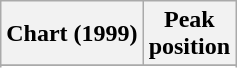<table class="wikitable sortable plainrowheaders">
<tr>
<th>Chart (1999)</th>
<th>Peak<br>position</th>
</tr>
<tr>
</tr>
<tr>
</tr>
</table>
